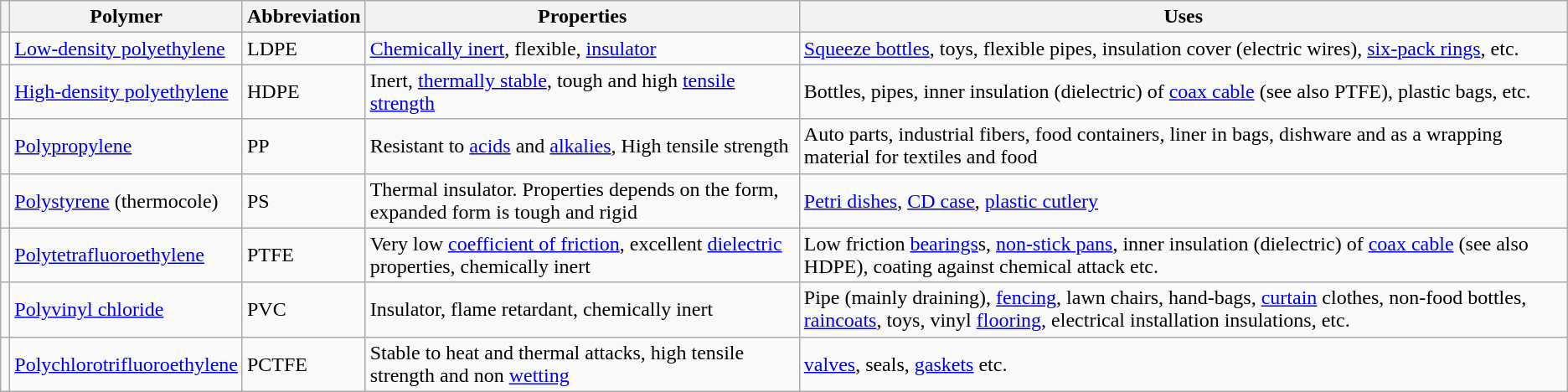<table class="wikitable">
<tr>
<th></th>
<th>Polymer</th>
<th>Abbreviation</th>
<th>Properties</th>
<th>Uses</th>
</tr>
<tr>
<td></td>
<td><a href='#'>Low-density polyethylene</a></td>
<td>LDPE</td>
<td><a href='#'>Chemically inert</a>, flexible, <a href='#'>insulator</a></td>
<td><a href='#'>Squeeze bottles</a>, toys, flexible pipes, insulation cover (electric wires), <a href='#'>six-pack rings</a>, etc.</td>
</tr>
<tr>
<td></td>
<td><a href='#'>High-density polyethylene</a></td>
<td>HDPE</td>
<td>Inert, <a href='#'>thermally stable</a>, tough and high <a href='#'>tensile strength</a></td>
<td>Bottles, pipes, inner insulation (dielectric) of <a href='#'>coax cable</a> (see also PTFE), plastic bags, etc.</td>
</tr>
<tr>
<td></td>
<td><a href='#'>Polypropylene</a></td>
<td>PP</td>
<td>Resistant to <a href='#'>acids</a> and <a href='#'>alkalies</a>, High tensile strength</td>
<td>Auto parts, industrial fibers, food containers, liner in bags, dishware and as a wrapping material for textiles and food</td>
</tr>
<tr>
<td></td>
<td><a href='#'>Polystyrene</a> (thermocole)</td>
<td>PS</td>
<td>Thermal insulator. Properties depends on the form, expanded form is tough and rigid</td>
<td><a href='#'>Petri dishes</a>, <a href='#'>CD case</a>, <a href='#'>plastic cutlery</a></td>
</tr>
<tr>
<td></td>
<td><a href='#'>Polytetrafluoroethylene</a></td>
<td>PTFE</td>
<td>Very low <a href='#'>coefficient of friction</a>, excellent <a href='#'>dielectric</a> properties, chemically inert</td>
<td>Low friction <a href='#'>bearings</a>s, <a href='#'>non-stick pans</a>, inner insulation (dielectric) of <a href='#'>coax cable</a> (see also HDPE), coating against chemical attack etc.</td>
</tr>
<tr>
<td></td>
<td><a href='#'>Polyvinyl chloride</a></td>
<td>PVC</td>
<td>Insulator, flame retardant, chemically inert</td>
<td>Pipe (mainly draining), <a href='#'>fencing</a>, lawn chairs, hand-bags, <a href='#'>curtain</a> clothes, non-food bottles, <a href='#'>raincoats</a>, toys, vinyl <a href='#'>flooring</a>, electrical installation insulations, etc.</td>
</tr>
<tr>
<td></td>
<td><a href='#'>Polychlorotrifluoroethylene</a></td>
<td>PCTFE</td>
<td>Stable to heat and thermal attacks, high tensile strength and non <a href='#'>wetting</a></td>
<td><a href='#'>valves</a>, seals, <a href='#'>gaskets</a> etc.</td>
</tr>
</table>
